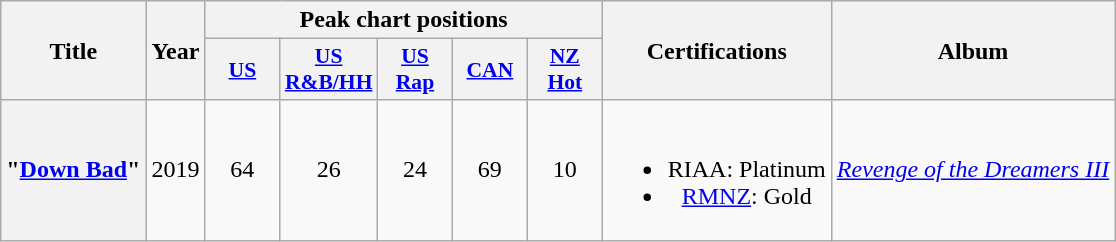<table class="wikitable plainrowheaders" style="text-align:center;">
<tr>
<th rowspan="2">Title</th>
<th rowspan="2">Year</th>
<th colspan="5">Peak chart positions</th>
<th rowspan="2">Certifications</th>
<th rowspan="2">Album</th>
</tr>
<tr>
<th scope="col" style="width:3em;font-size:90%;"><a href='#'>US</a><br></th>
<th scope="col" style="width:3em;font-size:90%;"><a href='#'>US<br>R&B/HH</a><br></th>
<th scope="col" style="width:3em;font-size:90%;"><a href='#'>US<br>Rap</a><br></th>
<th scope="col" style="width:3em;font-size:90%;"><a href='#'>CAN</a><br></th>
<th scope="col" style="width:3em;font-size:90%;"><a href='#'>NZ<br>Hot</a><br></th>
</tr>
<tr>
<th scope="row">"<a href='#'>Down Bad</a>"<br></th>
<td>2019</td>
<td>64</td>
<td>26</td>
<td>24</td>
<td>69</td>
<td>10</td>
<td><br><ul><li>RIAA: Platinum</li><li><a href='#'>RMNZ</a>: Gold</li></ul></td>
<td><em><a href='#'>Revenge of the Dreamers III</a></em></td>
</tr>
</table>
